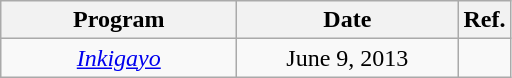<table class="wikitable" style="text-align:center;">
<tr>
<th width="150">Program</th>
<th width="140">Date</th>
<th>Ref.</th>
</tr>
<tr>
<td><em><a href='#'>Inkigayo</a></em></td>
<td>June 9, 2013</td>
<td></td>
</tr>
</table>
